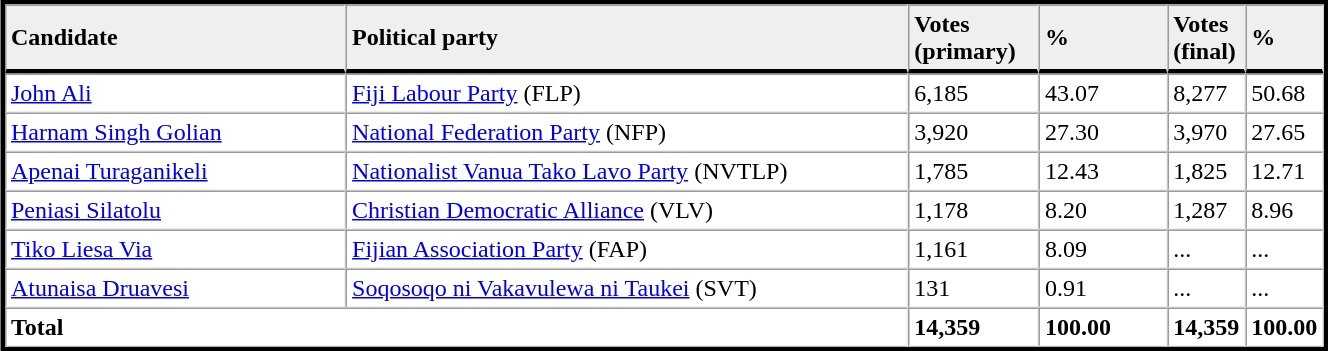<table table width="70%" border="1" align="center" cellpadding=3 cellspacing=0 style="margin:5px; border:3px solid;">
<tr>
<td td width="27%" style="border-bottom:3px solid; background:#efefef;"><strong>Candidate</strong></td>
<td td width="45%" style="border-bottom:3px solid; background:#efefef;"><strong>Political party</strong></td>
<td td width="10%" style="border-bottom:3px solid; background:#efefef;"><strong>Votes<br>(primary)</strong></td>
<td td width="10%" style="border-bottom:3px solid; background:#efefef;"><strong>%</strong></td>
<td td width="4%" style="border-bottom:3px solid; background:#efefef;"><strong>Votes<br>(final)</strong></td>
<td td width="4%" style="border-bottom:3px solid; background:#efefef;"><strong>%</strong></td>
</tr>
<tr>
<td><a href='#'>John Ali</a></td>
<td><a href='#'>Fiji Labour Party</a> (FLP)</td>
<td>6,185</td>
<td>43.07</td>
<td>8,277</td>
<td>50.68</td>
</tr>
<tr>
<td><a href='#'>Harnam Singh Golian</a></td>
<td><a href='#'>National Federation Party</a> (NFP)</td>
<td>3,920</td>
<td>27.30</td>
<td>3,970</td>
<td>27.65</td>
</tr>
<tr>
<td><a href='#'>Apenai Turaganikeli</a></td>
<td><a href='#'>Nationalist Vanua Tako Lavo Party</a> (NVTLP)</td>
<td>1,785</td>
<td>12.43</td>
<td>1,825</td>
<td>12.71</td>
</tr>
<tr>
<td><a href='#'>Peniasi Silatolu</a></td>
<td><a href='#'>Christian Democratic Alliance</a> (VLV)</td>
<td>1,178</td>
<td>8.20</td>
<td>1,287</td>
<td>8.96</td>
</tr>
<tr>
<td><a href='#'>Tiko Liesa Via</a></td>
<td><a href='#'>Fijian Association Party</a> (FAP)</td>
<td>1,161</td>
<td>8.09</td>
<td>...</td>
<td>...</td>
</tr>
<tr>
<td><a href='#'>Atunaisa Druavesi</a></td>
<td><a href='#'>Soqosoqo ni Vakavulewa ni Taukei</a> (SVT)</td>
<td>131</td>
<td>0.91</td>
<td>...</td>
<td>...</td>
</tr>
<tr>
<td colspan=2><strong>Total</strong></td>
<td><strong>14,359</strong></td>
<td><strong>100.00</strong></td>
<td><strong>14,359</strong></td>
<td><strong>100.00</strong></td>
</tr>
<tr>
</tr>
</table>
